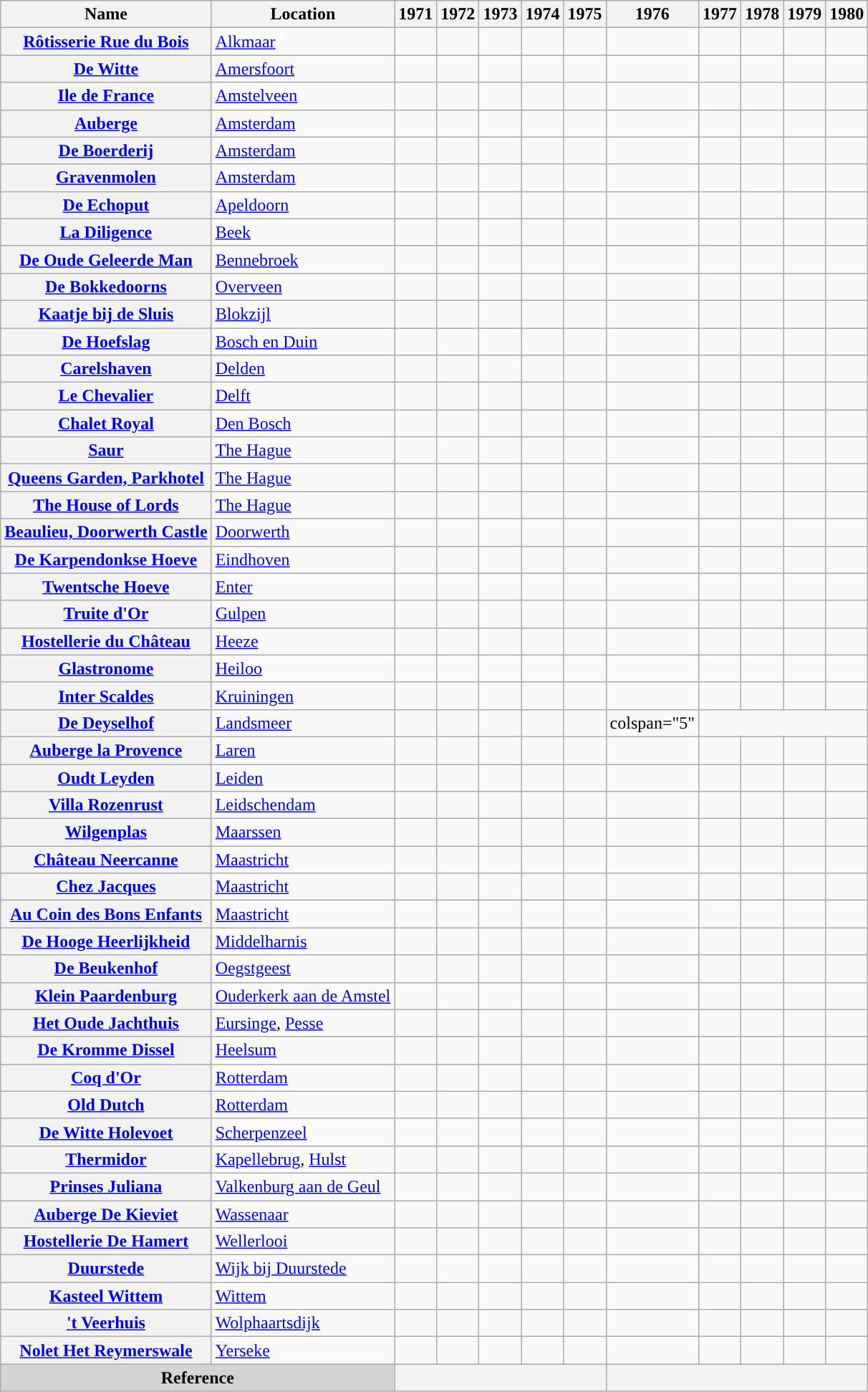<table class="wikitable sortable plainrowheaders" style="text-align:left;"">
<tr>
<th scope="col">Name</th>
<th scope="col">Location</th>
<th scope="col">1971</th>
<th scope="col">1972</th>
<th scope="col">1973</th>
<th scope="col">1974</th>
<th scope="col">1975</th>
<th scope="col">1976</th>
<th scope="col">1977</th>
<th scope="col">1978</th>
<th scope="col">1979</th>
<th scope="col">1980</th>
</tr>
<tr>
<th scope="row"><a href='#'>Rôtisserie Rue du Bois</a></th>
<td><a href='#'>Alkmaar</a></td>
<td></td>
<td></td>
<td></td>
<td></td>
<td></td>
<td></td>
<td></td>
<td></td>
<td></td>
<td></td>
</tr>
<tr>
<th scope="row"><a href='#'>De Witte</a></th>
<td><a href='#'>Amersfoort</a></td>
<td></td>
<td></td>
<td></td>
<td></td>
<td></td>
<td></td>
<td></td>
<td></td>
<td></td>
<td></td>
</tr>
<tr>
<th scope="row"><a href='#'>Ile de France</a></th>
<td><a href='#'>Amstelveen</a></td>
<td></td>
<td></td>
<td></td>
<td></td>
<td></td>
<td></td>
<td></td>
<td></td>
<td></td>
<td></td>
</tr>
<tr>
<th scope="row"><a href='#'>Auberge</a></th>
<td><a href='#'>Amsterdam</a></td>
<td></td>
<td></td>
<td></td>
<td></td>
<td></td>
<td></td>
<td></td>
<td></td>
<td></td>
<td></td>
</tr>
<tr>
<th scope="row"><a href='#'>De Boerderij</a></th>
<td><a href='#'>Amsterdam</a></td>
<td></td>
<td></td>
<td></td>
<td></td>
<td></td>
<td></td>
<td></td>
<td></td>
<td></td>
<td></td>
</tr>
<tr>
<th scope="row"><a href='#'>Gravenmolen</a></th>
<td><a href='#'>Amsterdam</a></td>
<td></td>
<td></td>
<td></td>
<td></td>
<td></td>
<td></td>
<td></td>
<td></td>
<td></td>
<td></td>
</tr>
<tr>
<th scope="row"><a href='#'>De Echoput</a></th>
<td><a href='#'>Apeldoorn</a></td>
<td></td>
<td></td>
<td></td>
<td></td>
<td></td>
<td></td>
<td></td>
<td></td>
<td></td>
<td></td>
</tr>
<tr>
<th scope="row"><a href='#'>La Diligence</a></th>
<td><a href='#'>Beek</a></td>
<td></td>
<td></td>
<td></td>
<td></td>
<td></td>
<td></td>
<td></td>
<td></td>
<td></td>
<td></td>
</tr>
<tr>
<th scope="row"><a href='#'>De Oude Geleerde Man</a></th>
<td><a href='#'>Bennebroek</a></td>
<td></td>
<td></td>
<td></td>
<td></td>
<td></td>
<td></td>
<td></td>
<td></td>
<td></td>
<td></td>
</tr>
<tr>
<th scope="row"><a href='#'>De Bokkedoorns</a></th>
<td><a href='#'>Overveen</a></td>
<td></td>
<td></td>
<td></td>
<td></td>
<td></td>
<td></td>
<td></td>
<td></td>
<td></td>
<td></td>
</tr>
<tr>
<th scope="row"><a href='#'>Kaatje bij de Sluis</a></th>
<td><a href='#'>Blokzijl</a></td>
<td></td>
<td></td>
<td></td>
<td></td>
<td></td>
<td></td>
<td></td>
<td></td>
<td></td>
<td></td>
</tr>
<tr>
<th scope="row"><a href='#'>De Hoefslag</a></th>
<td><a href='#'>Bosch en Duin</a></td>
<td></td>
<td></td>
<td></td>
<td></td>
<td></td>
<td></td>
<td></td>
<td></td>
<td></td>
<td></td>
</tr>
<tr>
<th scope="row"><a href='#'>Carelshaven</a></th>
<td><a href='#'>Delden</a></td>
<td></td>
<td></td>
<td></td>
<td></td>
<td></td>
<td></td>
<td></td>
<td></td>
<td></td>
<td></td>
</tr>
<tr>
<th scope="row"><a href='#'>Le Chevalier</a></th>
<td><a href='#'>Delft</a></td>
<td></td>
<td></td>
<td></td>
<td></td>
<td></td>
<td></td>
<td></td>
<td></td>
<td></td>
<td></td>
</tr>
<tr>
<th scope="row"><a href='#'>Chalet Royal</a></th>
<td><a href='#'>Den Bosch</a></td>
<td></td>
<td></td>
<td></td>
<td></td>
<td></td>
<td></td>
<td></td>
<td></td>
<td></td>
<td></td>
</tr>
<tr>
<th scope="row"><a href='#'>Saur</a></th>
<td><a href='#'>The Hague</a></td>
<td></td>
<td></td>
<td></td>
<td></td>
<td></td>
<td></td>
<td></td>
<td></td>
<td></td>
<td></td>
</tr>
<tr>
<th scope="row"><a href='#'>Queens Garden, Parkhotel</a></th>
<td><a href='#'>The Hague</a></td>
<td></td>
<td></td>
<td></td>
<td></td>
<td></td>
<td></td>
<td></td>
<td></td>
<td></td>
<td></td>
</tr>
<tr>
<th scope="row"><a href='#'>The House of Lords</a></th>
<td><a href='#'>The Hague</a></td>
<td></td>
<td></td>
<td></td>
<td></td>
<td></td>
<td></td>
<td></td>
<td></td>
<td></td>
<td></td>
</tr>
<tr>
<th scope="row"><a href='#'>Beaulieu, Doorwerth Castle</a></th>
<td><a href='#'>Doorwerth</a></td>
<td></td>
<td></td>
<td></td>
<td></td>
<td></td>
<td></td>
<td></td>
<td></td>
<td></td>
<td></td>
</tr>
<tr>
<th scope="row"><a href='#'>De Karpendonkse Hoeve</a></th>
<td><a href='#'>Eindhoven</a></td>
<td></td>
<td></td>
<td></td>
<td></td>
<td></td>
<td></td>
<td></td>
<td></td>
<td></td>
<td></td>
</tr>
<tr>
<th scope="row"><a href='#'>Twentsche Hoeve</a></th>
<td><a href='#'>Enter</a></td>
<td></td>
<td></td>
<td></td>
<td></td>
<td></td>
<td></td>
<td></td>
<td></td>
<td></td>
<td></td>
</tr>
<tr>
<th scope="row"><a href='#'>Truite d'Or</a></th>
<td><a href='#'>Gulpen</a></td>
<td></td>
<td></td>
<td></td>
<td></td>
<td></td>
<td></td>
<td></td>
<td></td>
<td></td>
<td></td>
</tr>
<tr>
<th scope="row"><a href='#'>Hostellerie du Château</a></th>
<td><a href='#'>Heeze</a></td>
<td></td>
<td></td>
<td></td>
<td></td>
<td></td>
<td></td>
<td></td>
<td></td>
<td></td>
<td></td>
</tr>
<tr>
<th scope="row"><a href='#'>Glastronome</a></th>
<td><a href='#'>Heiloo</a></td>
<td></td>
<td></td>
<td></td>
<td></td>
<td></td>
<td></td>
<td></td>
<td></td>
<td></td>
<td></td>
</tr>
<tr>
<th scope="row"><a href='#'>Inter Scaldes</a></th>
<td><a href='#'>Kruiningen</a></td>
<td></td>
<td></td>
<td></td>
<td></td>
<td></td>
<td></td>
<td></td>
<td></td>
<td></td>
<td></td>
</tr>
<tr>
<th scope="row"><a href='#'>De Deyselhof</a></th>
<td><a href='#'>Landsmeer</a></td>
<td></td>
<td></td>
<td></td>
<td></td>
<td></td>
<td>colspan="5" </td>
</tr>
<tr>
<th scope="row"><a href='#'>Auberge la Provence</a></th>
<td><a href='#'>Laren</a></td>
<td></td>
<td></td>
<td></td>
<td></td>
<td></td>
<td></td>
<td></td>
<td></td>
<td></td>
<td></td>
</tr>
<tr>
<th scope="row"><a href='#'>Oudt Leyden</a></th>
<td><a href='#'>Leiden</a></td>
<td></td>
<td></td>
<td></td>
<td></td>
<td></td>
<td></td>
<td></td>
<td></td>
<td></td>
<td></td>
</tr>
<tr>
<th scope="row"><a href='#'>Villa Rozenrust</a></th>
<td><a href='#'>Leidschendam</a></td>
<td></td>
<td></td>
<td></td>
<td></td>
<td></td>
<td></td>
<td></td>
<td></td>
<td></td>
<td></td>
</tr>
<tr>
<th scope="row"><a href='#'>Wilgenplas</a></th>
<td><a href='#'>Maarssen</a></td>
<td></td>
<td></td>
<td></td>
<td></td>
<td></td>
<td></td>
<td></td>
<td></td>
<td></td>
<td></td>
</tr>
<tr>
<th scope="row"><a href='#'>Château Neercanne</a></th>
<td><a href='#'>Maastricht</a></td>
<td></td>
<td></td>
<td></td>
<td></td>
<td></td>
<td></td>
<td></td>
<td></td>
<td></td>
<td></td>
</tr>
<tr>
<th scope="row"><a href='#'>Chez Jacques</a></th>
<td><a href='#'>Maastricht</a></td>
<td></td>
<td></td>
<td></td>
<td></td>
<td></td>
<td></td>
<td></td>
<td></td>
<td></td>
<td></td>
</tr>
<tr>
<th scope="row"><a href='#'>Au Coin des Bons Enfants</a></th>
<td><a href='#'>Maastricht</a></td>
<td></td>
<td></td>
<td></td>
<td></td>
<td></td>
<td></td>
<td></td>
<td></td>
<td></td>
<td></td>
</tr>
<tr>
<th scope="row"><a href='#'>De Hooge Heerlijkheid</a></th>
<td><a href='#'>Middelharnis</a></td>
<td></td>
<td></td>
<td></td>
<td></td>
<td></td>
<td></td>
<td></td>
<td></td>
<td></td>
<td></td>
</tr>
<tr>
<th scope="row"><a href='#'>De Beukenhof</a></th>
<td><a href='#'>Oegstgeest</a></td>
<td></td>
<td></td>
<td></td>
<td></td>
<td></td>
<td></td>
<td></td>
<td></td>
<td></td>
<td></td>
</tr>
<tr>
<th scope="row"><a href='#'>Klein Paardenburg</a></th>
<td><a href='#'>Ouderkerk aan de Amstel</a></td>
<td></td>
<td></td>
<td></td>
<td></td>
<td></td>
<td></td>
<td></td>
<td></td>
<td></td>
<td></td>
</tr>
<tr>
<th scope="row"><a href='#'>Het Oude Jachthuis</a></th>
<td><a href='#'>Eursinge</a>, <a href='#'>Pesse</a></td>
<td></td>
<td></td>
<td></td>
<td></td>
<td></td>
<td></td>
<td></td>
<td></td>
<td></td>
<td></td>
</tr>
<tr>
<th scope="row"><a href='#'>De Kromme Dissel</a></th>
<td><a href='#'>Heelsum</a></td>
<td></td>
<td></td>
<td></td>
<td></td>
<td></td>
<td></td>
<td></td>
<td></td>
<td></td>
<td></td>
</tr>
<tr>
<th scope="row"><a href='#'>Coq d'Or</a></th>
<td><a href='#'>Rotterdam</a></td>
<td></td>
<td></td>
<td></td>
<td></td>
<td></td>
<td></td>
<td></td>
<td></td>
<td></td>
<td></td>
</tr>
<tr>
<th scope="row"><a href='#'>Old Dutch</a></th>
<td><a href='#'>Rotterdam</a></td>
<td></td>
<td></td>
<td></td>
<td></td>
<td></td>
<td></td>
<td></td>
<td></td>
<td></td>
<td></td>
</tr>
<tr>
<th scope="row"><a href='#'>De Witte Holevoet</a></th>
<td><a href='#'>Scherpenzeel</a></td>
<td></td>
<td></td>
<td></td>
<td></td>
<td></td>
<td></td>
<td></td>
<td></td>
<td></td>
<td></td>
</tr>
<tr>
<th scope="row"><a href='#'>Thermidor</a></th>
<td><a href='#'>Kapellebrug</a>, <a href='#'>Hulst</a></td>
<td></td>
<td></td>
<td></td>
<td></td>
<td></td>
<td></td>
<td></td>
<td></td>
<td></td>
<td></td>
</tr>
<tr>
<th scope="row"><a href='#'>Prinses Juliana</a></th>
<td><a href='#'>Valkenburg aan de Geul</a></td>
<td></td>
<td></td>
<td></td>
<td></td>
<td></td>
<td></td>
<td></td>
<td></td>
<td></td>
<td></td>
</tr>
<tr>
<th scope="row"><a href='#'>Auberge De Kieviet</a></th>
<td><a href='#'>Wassenaar</a></td>
<td></td>
<td></td>
<td></td>
<td></td>
<td></td>
<td></td>
<td></td>
<td></td>
<td></td>
<td></td>
</tr>
<tr>
<th scope="row"><a href='#'>Hostellerie De Hamert</a></th>
<td><a href='#'>Wellerlooi</a></td>
<td></td>
<td></td>
<td></td>
<td></td>
<td></td>
<td></td>
<td></td>
<td></td>
<td></td>
<td></td>
</tr>
<tr>
<th scope="row"><a href='#'>Duurstede</a></th>
<td><a href='#'>Wijk bij Duurstede</a></td>
<td></td>
<td></td>
<td></td>
<td></td>
<td></td>
<td></td>
<td></td>
<td></td>
<td></td>
<td></td>
</tr>
<tr>
<th scope="row"><a href='#'>Kasteel Wittem</a></th>
<td><a href='#'>Wittem</a></td>
<td></td>
<td></td>
<td></td>
<td></td>
<td></td>
<td></td>
<td></td>
<td></td>
<td></td>
<td></td>
</tr>
<tr>
<th scope="row"><a href='#'>'t Veerhuis</a></th>
<td><a href='#'>Wolphaartsdijk</a></td>
<td></td>
<td></td>
<td></td>
<td></td>
<td></td>
<td></td>
<td></td>
<td></td>
<td></td>
<td></td>
</tr>
<tr>
<th scope="row"><a href='#'>Nolet Het Reymerswale</a></th>
<td><a href='#'>Yerseke</a></td>
<td></td>
<td></td>
<td></td>
<td></td>
<td></td>
<td></td>
<td></td>
<td></td>
<td></td>
<td></td>
</tr>
<tr>
<th colspan="2" style="text-align: center;background: lightgray;">Reference</th>
<th colspan="5"></th>
<th colspan="5"></th>
</tr>
</table>
